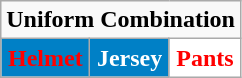<table class="wikitable"  style="display: inline-table;">
<tr>
<td align="center" Colspan="3"><strong>Uniform Combination</strong></td>
</tr>
<tr align="center">
<td style="background:#0080C6; color:red"><strong>Helmet</strong></td>
<td style="background:#0080C6; color:white"><strong>Jersey</strong></td>
<td style="background:white; color:red"><strong>Pants</strong></td>
</tr>
</table>
